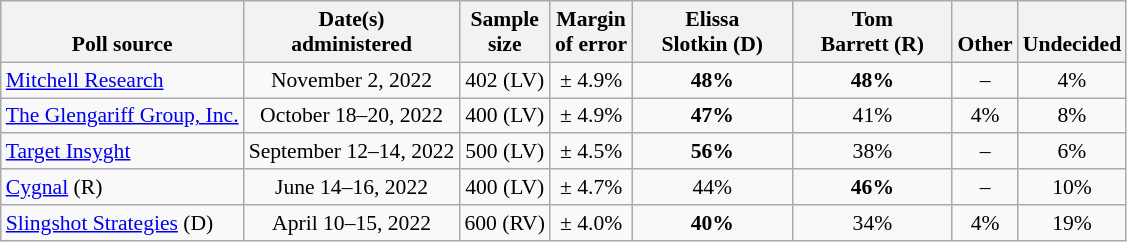<table class="wikitable" style="font-size:90%;text-align:center;">
<tr valign=bottom>
<th>Poll source</th>
<th>Date(s)<br>administered</th>
<th>Sample<br>size</th>
<th>Margin<br>of error</th>
<th style="width:100px;">Elissa<br>Slotkin (D)</th>
<th style="width:100px;">Tom<br>Barrett (R)</th>
<th>Other</th>
<th>Undecided</th>
</tr>
<tr>
<td style="text-align:left;"><a href='#'>Mitchell Research</a></td>
<td>November 2, 2022</td>
<td>402 (LV)</td>
<td>± 4.9%</td>
<td><strong>48%</strong></td>
<td><strong>48%</strong></td>
<td>–</td>
<td>4%</td>
</tr>
<tr>
<td style="text-align:left;"><a href='#'>The Glengariff Group, Inc.</a></td>
<td>October 18–20, 2022</td>
<td>400 (LV)</td>
<td>± 4.9%</td>
<td><strong>47%</strong></td>
<td>41%</td>
<td>4%</td>
<td>8%</td>
</tr>
<tr>
<td style="text-align:left;"><a href='#'>Target Insyght</a></td>
<td>September 12–14, 2022</td>
<td>500 (LV)</td>
<td>± 4.5%</td>
<td><strong>56%</strong></td>
<td>38%</td>
<td>–</td>
<td>6%</td>
</tr>
<tr>
<td style="text-align:left;"><a href='#'>Cygnal</a> (R)</td>
<td>June 14–16, 2022</td>
<td>400 (LV)</td>
<td>± 4.7%</td>
<td>44%</td>
<td><strong>46%</strong></td>
<td>–</td>
<td>10%</td>
</tr>
<tr>
<td style="text-align:left;"><a href='#'>Slingshot Strategies</a> (D)</td>
<td>April 10–15, 2022</td>
<td>600 (RV)</td>
<td>± 4.0%</td>
<td><strong>40%</strong></td>
<td>34%</td>
<td>4%</td>
<td>19%</td>
</tr>
</table>
